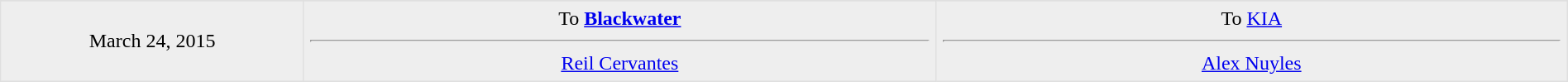<table border=1 style="border-collapse:collapse; text-align: center; width: 100%" bordercolor="#DFDFDF"  cellpadding="5">
<tr>
</tr>
<tr bgcolor="eeeeee">
<td style="width:12%">March 24, 2015</td>
<td style="width:25%" valign="top">To <strong><a href='#'>Blackwater</a></strong><hr><a href='#'>Reil Cervantes</a></td>
<td style="width:25%" valign="top">To <a href='#'>KIA</a><hr><a href='#'>Alex Nuyles</a></td>
</tr>
</table>
